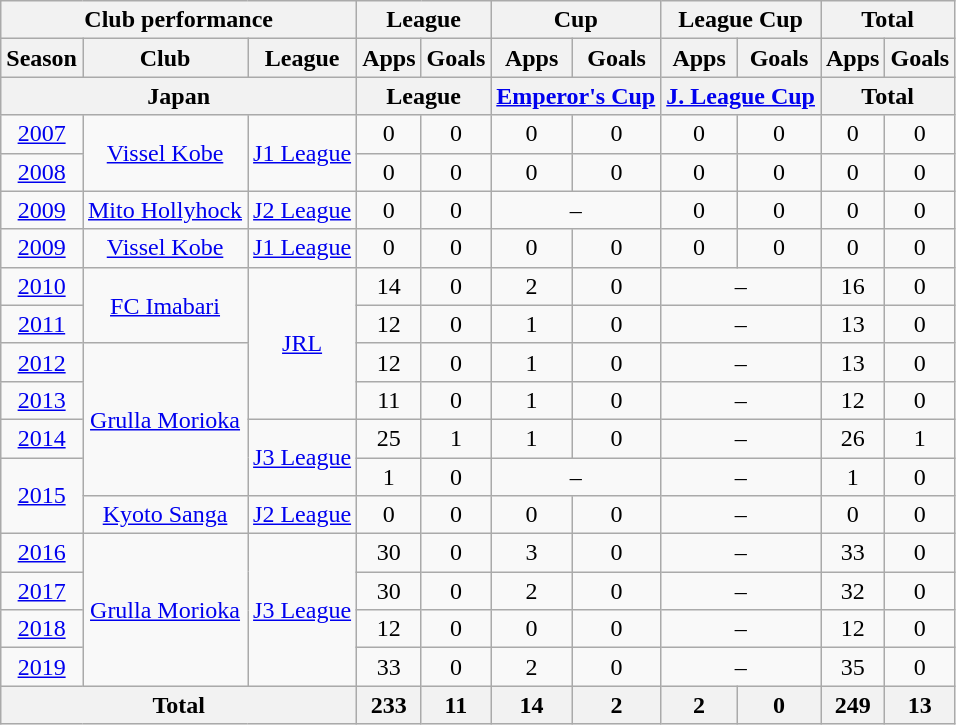<table class="wikitable" style="text-align:center;">
<tr>
<th colspan=3>Club performance</th>
<th colspan=2>League</th>
<th colspan=2>Cup</th>
<th colspan=2>League Cup</th>
<th colspan=2>Total</th>
</tr>
<tr>
<th>Season</th>
<th>Club</th>
<th>League</th>
<th>Apps</th>
<th>Goals</th>
<th>Apps</th>
<th>Goals</th>
<th>Apps</th>
<th>Goals</th>
<th>Apps</th>
<th>Goals</th>
</tr>
<tr>
<th colspan=3>Japan</th>
<th colspan=2>League</th>
<th colspan=2><a href='#'>Emperor's Cup</a></th>
<th colspan=2><a href='#'>J. League Cup</a></th>
<th colspan=2>Total</th>
</tr>
<tr>
<td><a href='#'>2007</a></td>
<td rowspan=2><a href='#'>Vissel Kobe</a></td>
<td rowspan=2><a href='#'>J1 League</a></td>
<td>0</td>
<td>0</td>
<td>0</td>
<td>0</td>
<td>0</td>
<td>0</td>
<td>0</td>
<td>0</td>
</tr>
<tr>
<td><a href='#'>2008</a></td>
<td>0</td>
<td>0</td>
<td>0</td>
<td>0</td>
<td>0</td>
<td>0</td>
<td>0</td>
<td>0</td>
</tr>
<tr>
<td><a href='#'>2009</a></td>
<td><a href='#'>Mito Hollyhock</a></td>
<td><a href='#'>J2 League</a></td>
<td>0</td>
<td>0</td>
<td colspan="2">–</td>
<td>0</td>
<td>0</td>
<td>0</td>
<td>0</td>
</tr>
<tr>
<td><a href='#'>2009</a></td>
<td><a href='#'>Vissel Kobe</a></td>
<td><a href='#'>J1 League</a></td>
<td>0</td>
<td>0</td>
<td>0</td>
<td>0</td>
<td>0</td>
<td>0</td>
<td>0</td>
<td>0</td>
</tr>
<tr>
<td><a href='#'>2010</a></td>
<td rowspan=2><a href='#'>FC Imabari</a></td>
<td rowspan=4><a href='#'>JRL</a></td>
<td>14</td>
<td>0</td>
<td>2</td>
<td>0</td>
<td colspan="2">–</td>
<td>16</td>
<td>0</td>
</tr>
<tr>
<td><a href='#'>2011</a></td>
<td>12</td>
<td>0</td>
<td>1</td>
<td>0</td>
<td colspan="2">–</td>
<td>13</td>
<td>0</td>
</tr>
<tr>
<td><a href='#'>2012</a></td>
<td rowspan=4><a href='#'>Grulla Morioka</a></td>
<td>12</td>
<td>0</td>
<td>1</td>
<td>0</td>
<td colspan="2">–</td>
<td>13</td>
<td>0</td>
</tr>
<tr>
<td><a href='#'>2013</a></td>
<td>11</td>
<td>0</td>
<td>1</td>
<td>0</td>
<td colspan="2">–</td>
<td>12</td>
<td>0</td>
</tr>
<tr>
<td><a href='#'>2014</a></td>
<td rowspan="2"><a href='#'>J3 League</a></td>
<td>25</td>
<td>1</td>
<td>1</td>
<td>0</td>
<td colspan="2">–</td>
<td>26</td>
<td>1</td>
</tr>
<tr>
<td rowspan="2"><a href='#'>2015</a></td>
<td>1</td>
<td>0</td>
<td colspan="2">–</td>
<td colspan="2">–</td>
<td>1</td>
<td>0</td>
</tr>
<tr>
<td><a href='#'>Kyoto Sanga</a></td>
<td><a href='#'>J2 League</a></td>
<td>0</td>
<td>0</td>
<td>0</td>
<td>0</td>
<td colspan="2">–</td>
<td>0</td>
<td>0</td>
</tr>
<tr>
<td><a href='#'>2016</a></td>
<td rowspan="4"><a href='#'>Grulla Morioka</a></td>
<td rowspan="4"><a href='#'>J3 League</a></td>
<td>30</td>
<td>0</td>
<td>3</td>
<td>0</td>
<td colspan="2">–</td>
<td>33</td>
<td>0</td>
</tr>
<tr>
<td><a href='#'>2017</a></td>
<td>30</td>
<td>0</td>
<td>2</td>
<td>0</td>
<td colspan="2">–</td>
<td>32</td>
<td>0</td>
</tr>
<tr>
<td><a href='#'>2018</a></td>
<td>12</td>
<td>0</td>
<td>0</td>
<td>0</td>
<td colspan="2">–</td>
<td>12</td>
<td>0</td>
</tr>
<tr>
<td><a href='#'>2019</a></td>
<td>33</td>
<td>0</td>
<td>2</td>
<td>0</td>
<td colspan="2">–</td>
<td>35</td>
<td>0</td>
</tr>
<tr>
<th colspan=3>Total</th>
<th>233</th>
<th>11</th>
<th>14</th>
<th>2</th>
<th>2</th>
<th>0</th>
<th>249</th>
<th>13</th>
</tr>
</table>
